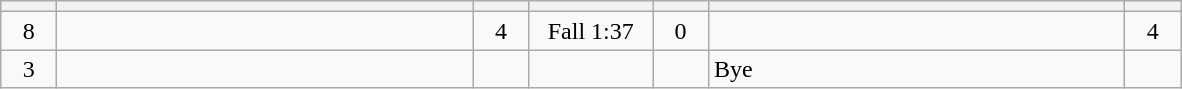<table class="wikitable" style="text-align: center;">
<tr>
<th width=30></th>
<th width=270></th>
<th width=30></th>
<th width=75></th>
<th width=30></th>
<th width=270></th>
<th width=30></th>
</tr>
<tr>
<td>8</td>
<td align=left></td>
<td>4</td>
<td>Fall 1:37</td>
<td>0</td>
<td align=left><strong></strong></td>
<td>4</td>
</tr>
<tr>
<td>3</td>
<td align=left><strong></strong></td>
<td></td>
<td></td>
<td></td>
<td align=left>Bye</td>
<td></td>
</tr>
</table>
